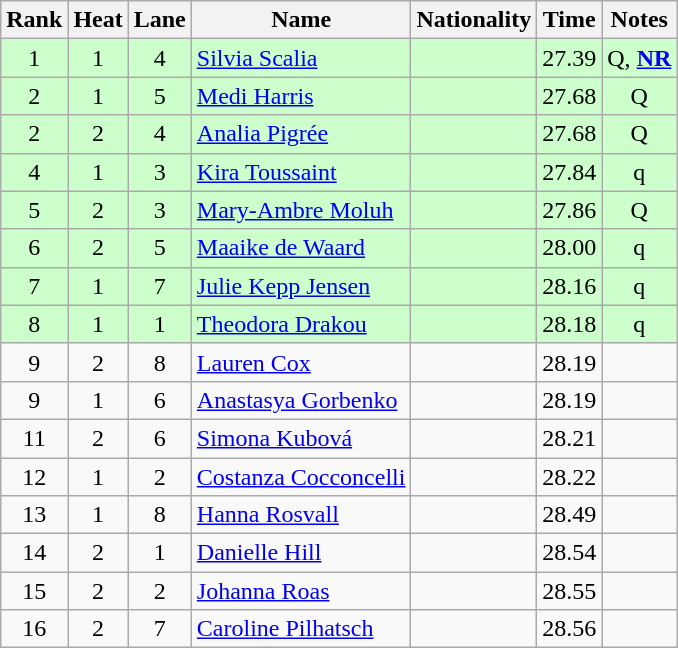<table class="wikitable sortable" style="text-align:center">
<tr>
<th>Rank</th>
<th>Heat</th>
<th>Lane</th>
<th>Name</th>
<th>Nationality</th>
<th>Time</th>
<th>Notes</th>
</tr>
<tr bgcolor=ccffcc>
<td>1</td>
<td>1</td>
<td>4</td>
<td align=left><a href='#'>Silvia Scalia</a></td>
<td align=left></td>
<td>27.39</td>
<td>Q, <strong><a href='#'>NR</a></strong></td>
</tr>
<tr bgcolor=ccffcc>
<td>2</td>
<td>1</td>
<td>5</td>
<td align=left><a href='#'>Medi Harris</a></td>
<td align=left></td>
<td>27.68</td>
<td>Q</td>
</tr>
<tr bgcolor=ccffcc>
<td>2</td>
<td>2</td>
<td>4</td>
<td align=left><a href='#'>Analia Pigrée</a></td>
<td align=left></td>
<td>27.68</td>
<td>Q</td>
</tr>
<tr bgcolor=ccffcc>
<td>4</td>
<td>1</td>
<td>3</td>
<td align=left><a href='#'>Kira Toussaint</a></td>
<td align=left></td>
<td>27.84</td>
<td>q</td>
</tr>
<tr bgcolor=ccffcc>
<td>5</td>
<td>2</td>
<td>3</td>
<td align=left><a href='#'>Mary-Ambre Moluh</a></td>
<td align=left></td>
<td>27.86</td>
<td>Q</td>
</tr>
<tr bgcolor=ccffcc>
<td>6</td>
<td>2</td>
<td>5</td>
<td align=left><a href='#'>Maaike de Waard</a></td>
<td align=left></td>
<td>28.00</td>
<td>q</td>
</tr>
<tr bgcolor=ccffcc>
<td>7</td>
<td>1</td>
<td>7</td>
<td align=left><a href='#'>Julie Kepp Jensen</a></td>
<td align=left></td>
<td>28.16</td>
<td>q</td>
</tr>
<tr bgcolor=ccffcc>
<td>8</td>
<td>1</td>
<td>1</td>
<td align=left><a href='#'>Theodora Drakou</a></td>
<td align=left></td>
<td>28.18</td>
<td>q</td>
</tr>
<tr>
<td>9</td>
<td>2</td>
<td>8</td>
<td align=left><a href='#'>Lauren Cox</a></td>
<td align=left></td>
<td>28.19</td>
<td></td>
</tr>
<tr>
<td>9</td>
<td>1</td>
<td>6</td>
<td align=left><a href='#'>Anastasya Gorbenko</a></td>
<td align=left></td>
<td>28.19</td>
<td></td>
</tr>
<tr>
<td>11</td>
<td>2</td>
<td>6</td>
<td align=left><a href='#'>Simona Kubová</a></td>
<td align=left></td>
<td>28.21</td>
<td></td>
</tr>
<tr>
<td>12</td>
<td>1</td>
<td>2</td>
<td align=left><a href='#'>Costanza Cocconcelli</a></td>
<td align=left></td>
<td>28.22</td>
<td></td>
</tr>
<tr>
<td>13</td>
<td>1</td>
<td>8</td>
<td align=left><a href='#'>Hanna Rosvall</a></td>
<td align=left></td>
<td>28.49</td>
<td></td>
</tr>
<tr>
<td>14</td>
<td>2</td>
<td>1</td>
<td align=left><a href='#'>Danielle Hill</a></td>
<td align=left></td>
<td>28.54</td>
<td></td>
</tr>
<tr>
<td>15</td>
<td>2</td>
<td>2</td>
<td align=left><a href='#'>Johanna Roas</a></td>
<td align=left></td>
<td>28.55</td>
<td></td>
</tr>
<tr>
<td>16</td>
<td>2</td>
<td>7</td>
<td align=left><a href='#'>Caroline Pilhatsch</a></td>
<td align=left></td>
<td>28.56</td>
<td></td>
</tr>
</table>
